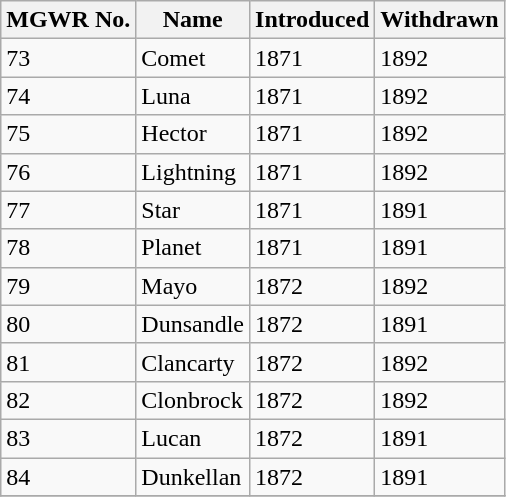<table class="wikitable">
<tr>
<th>MGWR No.</th>
<th>Name</th>
<th>Introduced</th>
<th>Withdrawn</th>
</tr>
<tr>
<td>73</td>
<td>Comet</td>
<td>1871</td>
<td>1892</td>
</tr>
<tr>
<td>74</td>
<td>Luna</td>
<td>1871</td>
<td>1892</td>
</tr>
<tr>
<td>75</td>
<td>Hector</td>
<td>1871</td>
<td>1892</td>
</tr>
<tr>
<td>76</td>
<td>Lightning</td>
<td>1871</td>
<td>1892</td>
</tr>
<tr>
<td>77</td>
<td>Star</td>
<td>1871</td>
<td>1891</td>
</tr>
<tr>
<td>78</td>
<td>Planet</td>
<td>1871</td>
<td>1891</td>
</tr>
<tr>
<td>79</td>
<td>Mayo</td>
<td>1872</td>
<td>1892</td>
</tr>
<tr>
<td>80</td>
<td>Dunsandle</td>
<td>1872</td>
<td>1891</td>
</tr>
<tr>
<td>81</td>
<td>Clancarty</td>
<td>1872</td>
<td>1892</td>
</tr>
<tr>
<td>82</td>
<td>Clonbrock</td>
<td>1872</td>
<td>1892</td>
</tr>
<tr>
<td>83</td>
<td>Lucan</td>
<td>1872</td>
<td>1891</td>
</tr>
<tr>
<td>84</td>
<td>Dunkellan</td>
<td>1872</td>
<td>1891</td>
</tr>
<tr>
</tr>
</table>
